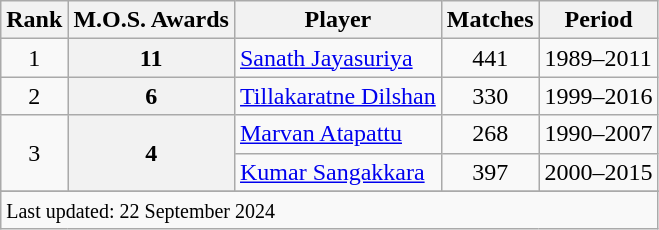<table class="wikitable sortable">
<tr>
<th scope=col>Rank</th>
<th scope=col>M.O.S. Awards</th>
<th scope=col>Player</th>
<th scope=col>Matches</th>
<th scope=col>Period</th>
</tr>
<tr>
<td align=center>1</td>
<th>11</th>
<td><a href='#'>Sanath Jayasuriya</a></td>
<td align=center>441</td>
<td>1989–2011</td>
</tr>
<tr>
<td align=center>2</td>
<th>6</th>
<td><a href='#'>Tillakaratne Dilshan</a></td>
<td align=center>330</td>
<td>1999–2016</td>
</tr>
<tr>
<td align=center rowspan=2>3</td>
<th rowspan=2>4</th>
<td><a href='#'>Marvan Atapattu</a></td>
<td align=center>268</td>
<td>1990–2007</td>
</tr>
<tr>
<td><a href='#'>Kumar Sangakkara</a></td>
<td align=center>397</td>
<td>2000–2015</td>
</tr>
<tr>
</tr>
<tr class=sortbottom>
<td colspan=5><small>Last updated: 22 September 2024</small></td>
</tr>
</table>
